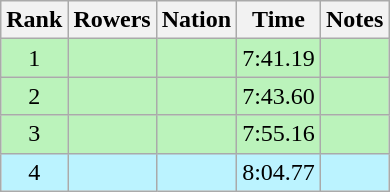<table class="wikitable sortable" style="text-align:center">
<tr>
<th>Rank</th>
<th>Rowers</th>
<th>Nation</th>
<th>Time</th>
<th>Notes</th>
</tr>
<tr bgcolor=bbf3bb>
<td>1</td>
<td align=left data-sort-value="Heddle, Kathleen"></td>
<td align=left></td>
<td>7:41.19</td>
<td></td>
</tr>
<tr bgcolor=bbf3bb>
<td>2</td>
<td align=left data-sort-value="Schwerzmann, Ingeburg"></td>
<td align=left></td>
<td>7:43.60</td>
<td></td>
</tr>
<tr bgcolor=bbf3bb>
<td>3</td>
<td align=left data-sort-value="Ota, Nobuko"></td>
<td align=left></td>
<td>7:55.16</td>
<td></td>
</tr>
<tr bgcolor=bbf3ff>
<td>4</td>
<td align=left data-sort-value="Lastakauskaitė, Violeta"></td>
<td align=left></td>
<td>8:04.77</td>
<td></td>
</tr>
</table>
